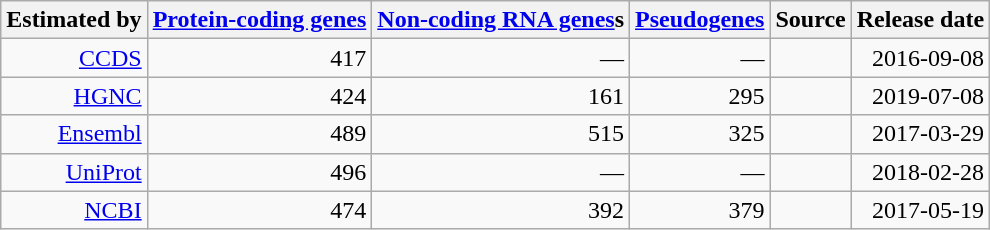<table class="wikitable" style="text-align:right">
<tr>
<th>Estimated by</th>
<th><a href='#'>Protein-coding genes</a></th>
<th><a href='#'>Non-coding RNA genes</a>s</th>
<th><a href='#'>Pseudogenes</a></th>
<th>Source</th>
<th>Release date</th>
</tr>
<tr>
<td><a href='#'>CCDS</a></td>
<td>417</td>
<td>—</td>
<td>—</td>
<td style="text-align:center"></td>
<td>2016-09-08</td>
</tr>
<tr>
<td><a href='#'>HGNC</a></td>
<td>424</td>
<td>161</td>
<td>295</td>
<td style="text-align:center"></td>
<td>2019-07-08</td>
</tr>
<tr>
<td><a href='#'>Ensembl</a></td>
<td>489</td>
<td>515</td>
<td>325</td>
<td style="text-align:center"></td>
<td>2017-03-29</td>
</tr>
<tr>
<td><a href='#'>UniProt</a></td>
<td>496</td>
<td>—</td>
<td>—</td>
<td style="text-align:center"></td>
<td>2018-02-28</td>
</tr>
<tr>
<td><a href='#'>NCBI</a></td>
<td>474</td>
<td>392</td>
<td>379</td>
<td style="text-align:center"></td>
<td>2017-05-19</td>
</tr>
</table>
